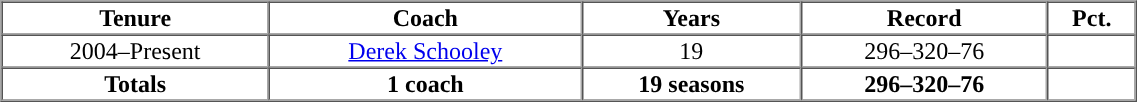<table cellpadding="1" border="1" cellspacing="0" width="60%">
<tr>
<th>Tenure</th>
<th>Coach</th>
<th>Years</th>
<th>Record</th>
<th>Pct.</th>
</tr>
<tr align="center">
<td>2004–Present</td>
<td><a href='#'>Derek Schooley</a></td>
<td>19</td>
<td>296–320–76</td>
<td></td>
</tr>
<tr align="center">
<th>Totals</th>
<th>1 coach</th>
<th>19 seasons</th>
<th>296–320–76</th>
<th></th>
</tr>
</table>
